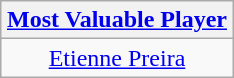<table class=wikitable style="text-align:center; margin:auto">
<tr>
<th><a href='#'>Most Valuable Player</a></th>
</tr>
<tr>
<td> <a href='#'>Etienne Preira</a></td>
</tr>
</table>
